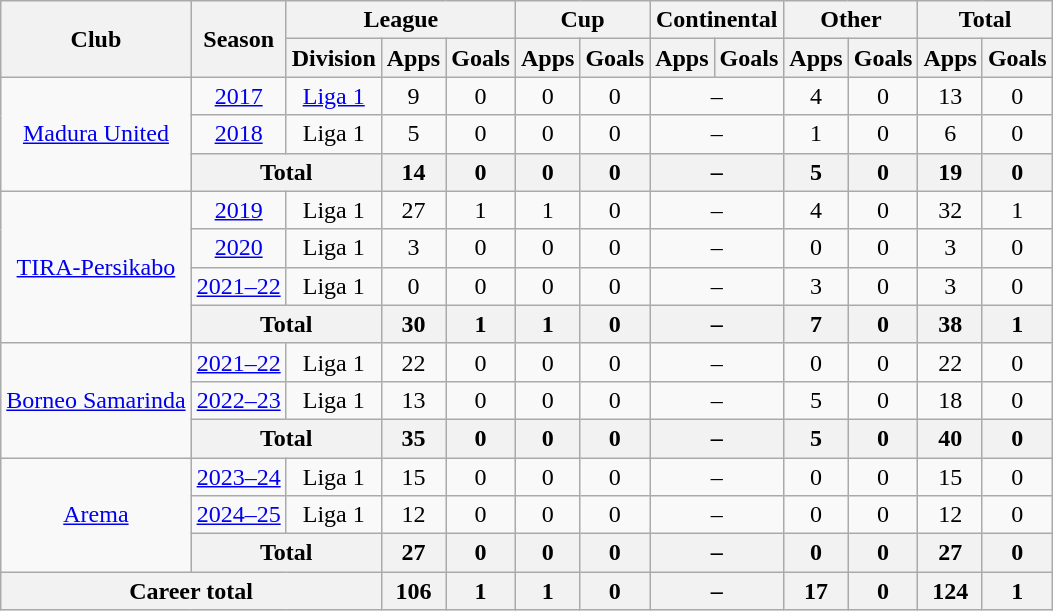<table class="wikitable" style="text-align:center">
<tr>
<th rowspan="2">Club</th>
<th rowspan="2">Season</th>
<th colspan="3">League</th>
<th colspan="2">Cup</th>
<th colspan="2">Continental</th>
<th colspan="2">Other</th>
<th colspan="2">Total</th>
</tr>
<tr>
<th>Division</th>
<th>Apps</th>
<th>Goals</th>
<th>Apps</th>
<th>Goals</th>
<th>Apps</th>
<th>Goals</th>
<th>Apps</th>
<th>Goals</th>
<th>Apps</th>
<th>Goals</th>
</tr>
<tr>
<td rowspan="3" valign="center"><a href='#'>Madura United</a></td>
<td><a href='#'>2017</a></td>
<td rowspan="1" valign="center"><a href='#'>Liga 1</a></td>
<td>9</td>
<td>0</td>
<td>0</td>
<td>0</td>
<td colspan="2">–</td>
<td>4</td>
<td>0</td>
<td>13</td>
<td>0</td>
</tr>
<tr>
<td><a href='#'>2018</a></td>
<td rowspan="1" valign="center">Liga 1</td>
<td>5</td>
<td>0</td>
<td>0</td>
<td>0</td>
<td colspan="2">–</td>
<td>1</td>
<td>0</td>
<td>6</td>
<td>0</td>
</tr>
<tr>
<th colspan="2">Total</th>
<th>14</th>
<th>0</th>
<th>0</th>
<th>0</th>
<th colspan="2">–</th>
<th>5</th>
<th>0</th>
<th>19</th>
<th>0</th>
</tr>
<tr>
<td rowspan="4" valign="center"><a href='#'>TIRA-Persikabo</a></td>
<td><a href='#'>2019</a></td>
<td rowspan="1" valign="center">Liga 1</td>
<td>27</td>
<td>1</td>
<td>1</td>
<td>0</td>
<td colspan="2">–</td>
<td>4</td>
<td>0</td>
<td>32</td>
<td>1</td>
</tr>
<tr>
<td><a href='#'>2020</a></td>
<td rowspan="1" valign="center">Liga 1</td>
<td>3</td>
<td>0</td>
<td>0</td>
<td>0</td>
<td colspan="2">–</td>
<td>0</td>
<td>0</td>
<td>3</td>
<td>0</td>
</tr>
<tr>
<td><a href='#'>2021–22</a></td>
<td rowspan="1" valign="center">Liga 1</td>
<td>0</td>
<td>0</td>
<td>0</td>
<td>0</td>
<td colspan="2">–</td>
<td>3</td>
<td>0</td>
<td>3</td>
<td>0</td>
</tr>
<tr>
<th colspan="2">Total</th>
<th>30</th>
<th>1</th>
<th>1</th>
<th>0</th>
<th colspan="2">–</th>
<th>7</th>
<th>0</th>
<th>38</th>
<th>1</th>
</tr>
<tr>
<td rowspan="3" valign="center"><a href='#'>Borneo Samarinda</a></td>
<td><a href='#'>2021–22</a></td>
<td rowspan="1" valign="center">Liga 1</td>
<td>22</td>
<td>0</td>
<td>0</td>
<td>0</td>
<td colspan="2">–</td>
<td>0</td>
<td>0</td>
<td>22</td>
<td>0</td>
</tr>
<tr>
<td><a href='#'>2022–23</a></td>
<td rowspan="1">Liga 1</td>
<td>13</td>
<td>0</td>
<td>0</td>
<td>0</td>
<td colspan="2">–</td>
<td>5</td>
<td>0</td>
<td>18</td>
<td>0</td>
</tr>
<tr>
<th colspan="2">Total</th>
<th>35</th>
<th>0</th>
<th>0</th>
<th>0</th>
<th colspan="2">–</th>
<th>5</th>
<th>0</th>
<th>40</th>
<th>0</th>
</tr>
<tr>
<td rowspan="3" valign="center"><a href='#'>Arema</a></td>
<td><a href='#'>2023–24</a></td>
<td rowspan="1" valign="center">Liga 1</td>
<td>15</td>
<td>0</td>
<td>0</td>
<td>0</td>
<td colspan="2">–</td>
<td>0</td>
<td>0</td>
<td>15</td>
<td>0</td>
</tr>
<tr>
<td><a href='#'>2024–25</a></td>
<td rowspan="1">Liga 1</td>
<td>12</td>
<td>0</td>
<td>0</td>
<td>0</td>
<td colspan="2">–</td>
<td>0</td>
<td>0</td>
<td>12</td>
<td>0</td>
</tr>
<tr>
<th colspan="2">Total</th>
<th>27</th>
<th>0</th>
<th>0</th>
<th>0</th>
<th colspan="2">–</th>
<th>0</th>
<th>0</th>
<th>27</th>
<th>0</th>
</tr>
<tr>
<th colspan="3">Career total</th>
<th>106</th>
<th>1</th>
<th>1</th>
<th>0</th>
<th colspan="2">–</th>
<th>17</th>
<th>0</th>
<th>124</th>
<th>1</th>
</tr>
</table>
